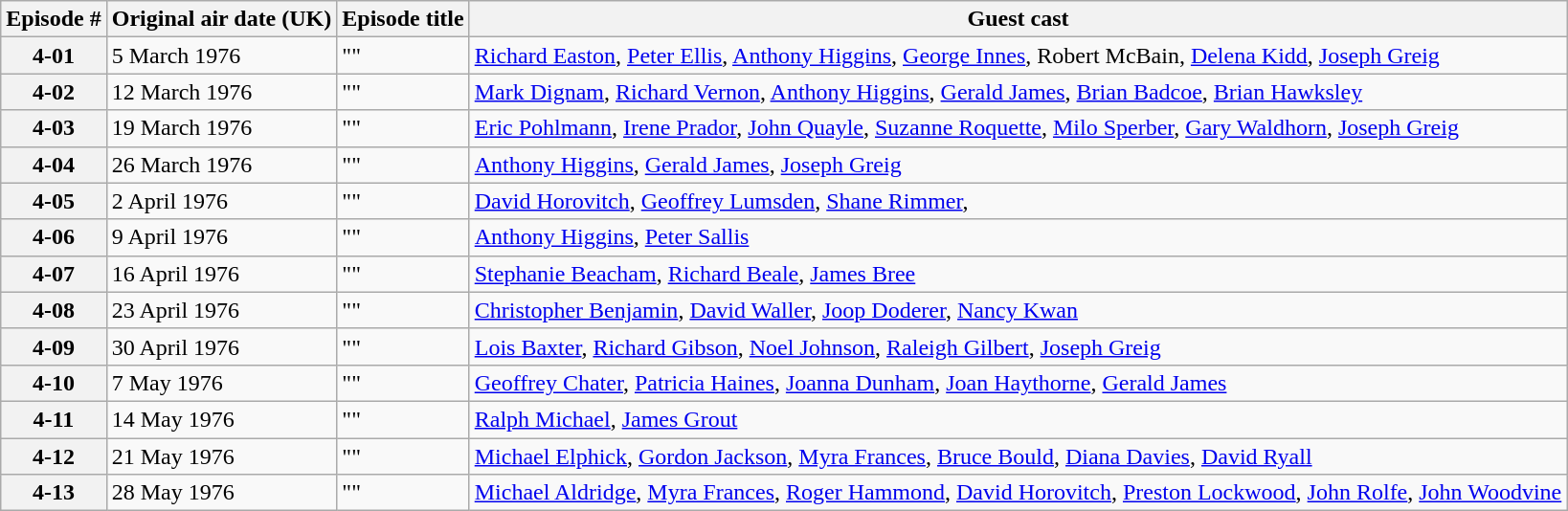<table class=wikitable>
<tr>
<th>Episode #</th>
<th>Original air date (UK)</th>
<th>Episode title</th>
<th>Guest cast</th>
</tr>
<tr>
<th>4-01</th>
<td>5 March 1976</td>
<td>""</td>
<td><a href='#'>Richard Easton</a>, <a href='#'>Peter Ellis</a>, <a href='#'>Anthony Higgins</a>, <a href='#'>George Innes</a>, Robert McBain, <a href='#'>Delena Kidd</a>, <a href='#'>Joseph Greig</a></td>
</tr>
<tr>
<th>4-02</th>
<td>12 March 1976</td>
<td>""</td>
<td><a href='#'>Mark Dignam</a>, <a href='#'>Richard Vernon</a>, <a href='#'>Anthony Higgins</a>, <a href='#'>Gerald James</a>, <a href='#'>Brian Badcoe</a>, <a href='#'>Brian Hawksley</a></td>
</tr>
<tr>
<th>4-03</th>
<td>19 March 1976</td>
<td>""</td>
<td><a href='#'>Eric Pohlmann</a>, <a href='#'>Irene Prador</a>, <a href='#'>John Quayle</a>, <a href='#'>Suzanne Roquette</a>, <a href='#'>Milo Sperber</a>, <a href='#'>Gary Waldhorn</a>, <a href='#'>Joseph Greig</a></td>
</tr>
<tr>
<th>4-04</th>
<td>26 March 1976</td>
<td>""</td>
<td><a href='#'>Anthony Higgins</a>, <a href='#'>Gerald James</a>, <a href='#'>Joseph Greig</a></td>
</tr>
<tr>
<th>4-05</th>
<td>2 April 1976</td>
<td>""</td>
<td><a href='#'>David Horovitch</a>, <a href='#'>Geoffrey Lumsden</a>, <a href='#'>Shane Rimmer</a>,</td>
</tr>
<tr>
<th>4-06</th>
<td>9 April 1976</td>
<td>""</td>
<td><a href='#'>Anthony Higgins</a>, <a href='#'>Peter Sallis</a></td>
</tr>
<tr>
<th>4-07</th>
<td>16 April 1976</td>
<td>""</td>
<td><a href='#'>Stephanie Beacham</a>, <a href='#'>Richard Beale</a>, <a href='#'>James Bree</a></td>
</tr>
<tr>
<th>4-08</th>
<td>23 April 1976</td>
<td>""</td>
<td><a href='#'>Christopher Benjamin</a>, <a href='#'>David Waller</a>, <a href='#'>Joop Doderer</a>, <a href='#'>Nancy Kwan</a></td>
</tr>
<tr>
<th>4-09</th>
<td>30 April 1976</td>
<td>""</td>
<td><a href='#'>Lois Baxter</a>, <a href='#'>Richard Gibson</a>, <a href='#'>Noel Johnson</a>, <a href='#'>Raleigh Gilbert</a>, <a href='#'>Joseph Greig</a></td>
</tr>
<tr>
<th>4-10</th>
<td>7 May 1976</td>
<td>""</td>
<td><a href='#'>Geoffrey Chater</a>, <a href='#'>Patricia Haines</a>, <a href='#'>Joanna Dunham</a>, <a href='#'>Joan Haythorne</a>, <a href='#'>Gerald James</a></td>
</tr>
<tr>
<th>4-11</th>
<td>14 May 1976</td>
<td>""</td>
<td><a href='#'>Ralph Michael</a>, <a href='#'>James Grout</a></td>
</tr>
<tr>
<th>4-12</th>
<td>21 May 1976</td>
<td>""</td>
<td><a href='#'>Michael Elphick</a>, <a href='#'>Gordon Jackson</a>, <a href='#'>Myra Frances</a>, <a href='#'>Bruce Bould</a>, <a href='#'>Diana Davies</a>, <a href='#'>David Ryall</a></td>
</tr>
<tr>
<th>4-13</th>
<td>28 May 1976</td>
<td>""</td>
<td><a href='#'>Michael Aldridge</a>, <a href='#'>Myra Frances</a>, <a href='#'>Roger Hammond</a>, <a href='#'>David Horovitch</a>, <a href='#'>Preston Lockwood</a>, <a href='#'>John Rolfe</a>, <a href='#'>John Woodvine</a></td>
</tr>
</table>
